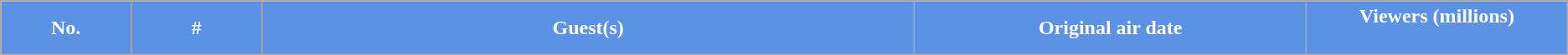<table class="wikitable plainrowheaders">
<tr>
<th style="background: #5B92E5;color:#FFF;width:5%;">No.</th>
<th style="background: #5B92E5;color:#FFF;width:5%;">#</th>
<th style="background: #5B92E5;color:#FFF;width:25%;">Guest(s)</th>
<th style="background: #5B92E5;color:#FFF;width:15%;">Original air date</th>
<th style="background: #5B92E5;color:#FFF;width:10%;">Viewers (millions)<br>







<br></th>
</tr>
</table>
